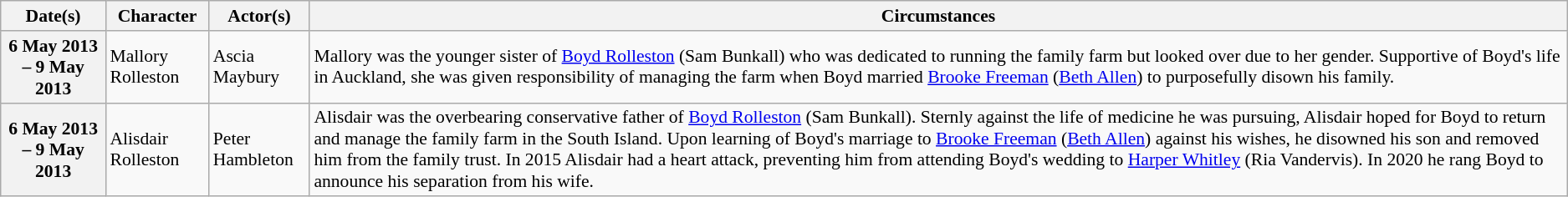<table class="wikitable plainrowheaders" style="font-size:90%">
<tr>
<th scope="col">Date(s)</th>
<th scope="col">Character</th>
<th scope="col">Actor(s)</th>
<th scope="col">Circumstances</th>
</tr>
<tr>
<th scope="row">6 May 2013 – 9 May 2013</th>
<td> Mallory Rolleston</td>
<td>Ascia Maybury</td>
<td>Mallory was the younger sister of <a href='#'>Boyd Rolleston</a> (Sam Bunkall) who was dedicated to running the family farm but looked over due to her gender. Supportive of Boyd's life in Auckland, she was given responsibility of managing the farm when Boyd married <a href='#'>Brooke Freeman</a> (<a href='#'>Beth Allen</a>) to purposefully disown his family.</td>
</tr>
<tr>
<th scope="row">6 May 2013 – 9 May 2013</th>
<td> Alisdair Rolleston</td>
<td>Peter Hambleton</td>
<td>Alisdair was the overbearing conservative father of <a href='#'>Boyd Rolleston</a> (Sam Bunkall). Sternly against the life of medicine he was pursuing, Alisdair hoped for Boyd to return and manage the family farm in the South Island. Upon learning of Boyd's marriage to <a href='#'>Brooke Freeman</a> (<a href='#'>Beth Allen</a>) against his wishes, he disowned his son and removed him from the family trust. In 2015 Alisdair had a heart attack, preventing him from attending Boyd's wedding to <a href='#'>Harper Whitley</a> (Ria Vandervis). In 2020 he rang Boyd to announce his separation from his wife.</td>
</tr>
</table>
